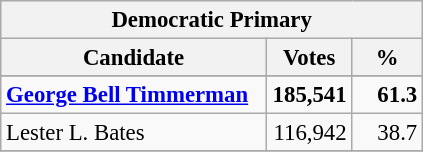<table class="wikitable" style="background: #f9f9f9; font-size: 95%;">
<tr style="background-color:#E9E9E9">
<th colspan="3">Democratic Primary</th>
</tr>
<tr style="background-color:#E9E9E9">
<th colspan="1" style="width: 170px">Candidate</th>
<th style="width: 50px">Votes</th>
<th style="width: 40px">%</th>
</tr>
<tr>
</tr>
<tr>
<td><strong><a href='#'>George Bell Timmerman</a></strong></td>
<td align="right"><strong>185,541</strong></td>
<td align="right"><strong>61.3</strong></td>
</tr>
<tr>
<td>Lester L. Bates</td>
<td align="right">116,942</td>
<td align="right">38.7</td>
</tr>
<tr>
</tr>
</table>
